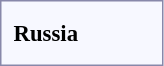<table style="border:1px solid #8888aa; background-color:#f7f8ff; padding:5px; font-size:95%; margin: 0px 12px 12px 0px;">
<tr style="text-align:center;">
<td rowspan=4> <strong>Russia</strong></td>
<td colspan=4 rowspan=3></td>
<td colspan=2></td>
<td colspan=2></td>
<td colspan=2></td>
<td colspan=2></td>
<td colspan=2></td>
<td colspan=2></td>
<td colspan=2></td>
<td colspan=2></td>
<td colspan=2></td>
<td colspan=2></td>
</tr>
<tr style="text-align:center;">
<td colspan=2></td>
<td colspan=2></td>
<td colspan=2></td>
<td colspan=2></td>
<td colspan=2></td>
<td colspan=2></td>
<td colspan=2></td>
<td colspan=2></td>
<td colspan=2></td>
<td colspan=2></td>
</tr>
<tr style="text-align:center;">
<td colspan=2><br></td>
<td colspan=2><br></td>
<td colspan=2><br></td>
<td colspan=2><br></td>
<td colspan=2><br></td>
<td colspan=2><br></td>
<td colspan=2><br></td>
<td colspan=2><br></td>
<td colspan=2><br></td>
<td colspan=2><br></td>
<td colspan=12><br></td>
</tr>
</table>
